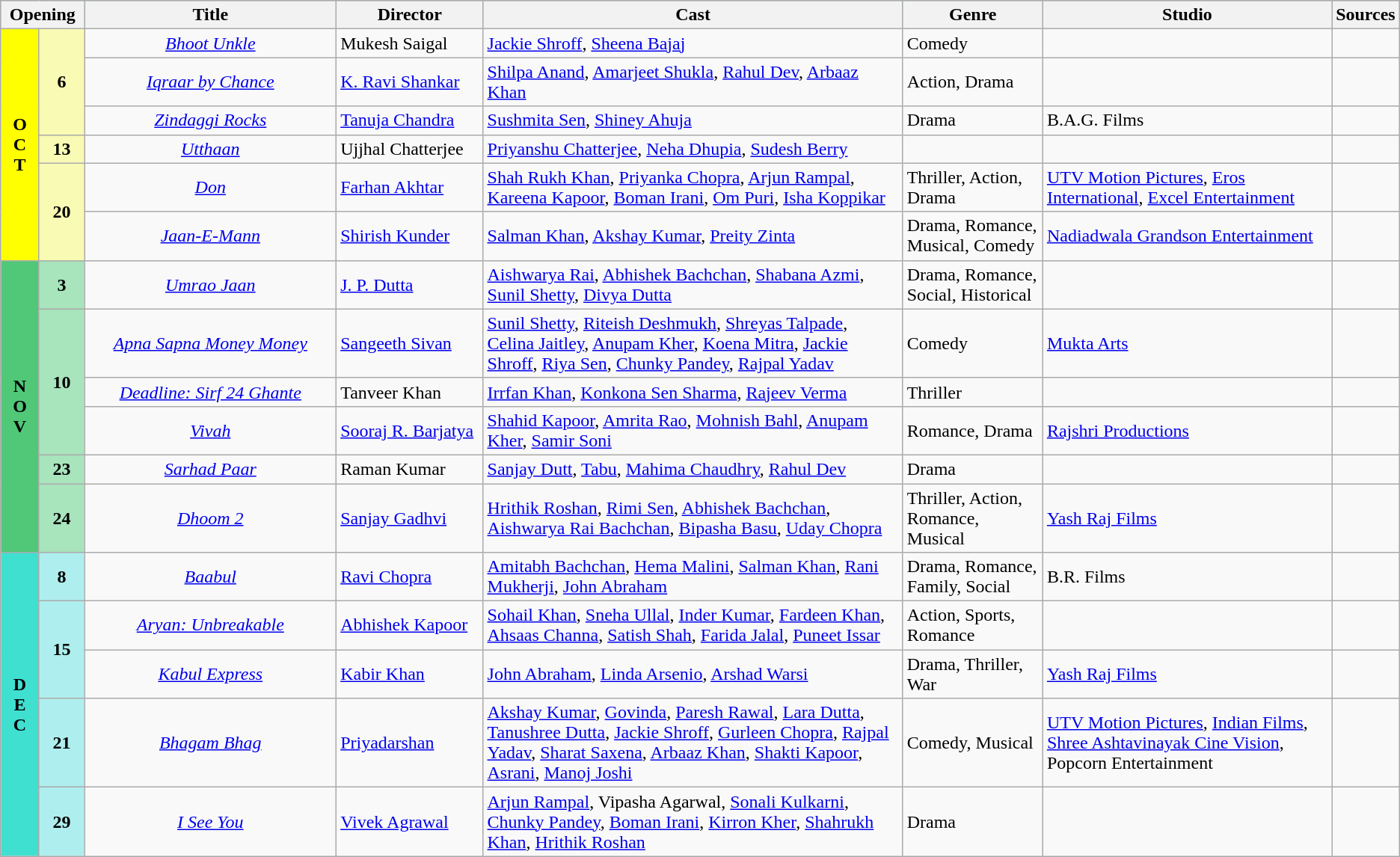<table class="wikitable">
<tr style="background:#b0e0e6;text-align:center;">
<th colspan="2" style="width:6%;"><strong>Opening</strong></th>
<th style="width:18%;"><strong>Title</strong></th>
<th style="width:10.5%;"><strong>Director</strong></th>
<th style="width:30%;"><strong>Cast</strong></th>
<th>Genre</th>
<th>Studio</th>
<th>Sources</th>
</tr>
<tr>
<td rowspan="6" style="text-align:center; background:yellow; textcolor:#000;" !><strong>O<br>C<br>T</strong></td>
<td rowspan="3" style="text-align:center; background:#f9fab3;"><strong>6</strong></td>
<td style="text-align:center;"><em><a href='#'>Bhoot Unkle</a></em></td>
<td>Mukesh Saigal</td>
<td><a href='#'>Jackie Shroff</a>, <a href='#'>Sheena Bajaj</a></td>
<td>Comedy</td>
<td></td>
<td></td>
</tr>
<tr>
<td style="text-align:center;"><em><a href='#'>Iqraar by Chance</a></em></td>
<td><a href='#'>K. Ravi Shankar</a></td>
<td><a href='#'>Shilpa Anand</a>, <a href='#'>Amarjeet Shukla</a>, <a href='#'>Rahul Dev</a>, <a href='#'>Arbaaz Khan</a></td>
<td>Action, Drama</td>
<td></td>
<td></td>
</tr>
<tr>
<td style="text-align:center;"><em><a href='#'>Zindaggi Rocks</a></em></td>
<td><a href='#'>Tanuja Chandra</a></td>
<td><a href='#'>Sushmita Sen</a>, <a href='#'>Shiney Ahuja</a></td>
<td>Drama</td>
<td>B.A.G. Films</td>
<td></td>
</tr>
<tr>
<td style="text-align:center; background:#f9fab3;"><strong>13</strong></td>
<td style="text-align:center;"><em><a href='#'>Utthaan</a></em></td>
<td>Ujjhal Chatterjee</td>
<td><a href='#'>Priyanshu Chatterjee</a>, <a href='#'>Neha Dhupia</a>, <a href='#'>Sudesh Berry</a></td>
<td></td>
<td></td>
<td></td>
</tr>
<tr>
<td rowspan="2" style="text-align:center; background:#f9fab3;"><strong>20</strong></td>
<td style="text-align:center;"><em><a href='#'>Don</a></em></td>
<td><a href='#'>Farhan Akhtar</a></td>
<td><a href='#'>Shah Rukh Khan</a>, <a href='#'>Priyanka Chopra</a>, <a href='#'>Arjun Rampal</a>, <a href='#'>Kareena Kapoor</a>, <a href='#'>Boman Irani</a>, <a href='#'>Om Puri</a>, <a href='#'>Isha Koppikar</a></td>
<td>Thriller, Action, Drama</td>
<td><a href='#'>UTV Motion Pictures</a>, <a href='#'>Eros International</a>, <a href='#'>Excel Entertainment</a></td>
<td></td>
</tr>
<tr>
<td style="text-align:center;"><em><a href='#'>Jaan-E-Mann</a></em></td>
<td><a href='#'>Shirish Kunder</a></td>
<td><a href='#'>Salman Khan</a>, <a href='#'>Akshay Kumar</a>, <a href='#'>Preity Zinta</a></td>
<td>Drama, Romance, Musical, Comedy</td>
<td><a href='#'>Nadiadwala Grandson Entertainment</a></td>
<td></td>
</tr>
<tr>
<td rowspan="6" style="text-align:center; background:#50c878; textcolor:#000;" !><strong>N<br>O<br>V</strong></td>
<td style="text-align:center; background:#a8e4bc;"><strong>3</strong></td>
<td style="text-align:center;"><em><a href='#'>Umrao Jaan</a></em></td>
<td><a href='#'>J. P. Dutta</a></td>
<td><a href='#'>Aishwarya Rai</a>, <a href='#'>Abhishek Bachchan</a>, <a href='#'>Shabana Azmi</a>, <a href='#'>Sunil Shetty</a>, <a href='#'>Divya Dutta</a></td>
<td>Drama, Romance, Social, Historical</td>
<td></td>
<td></td>
</tr>
<tr>
<td rowspan="3" style="text-align:center; background:#a8e4bc;"><strong>10</strong></td>
<td style="text-align:center;"><em><a href='#'>Apna Sapna Money Money</a></em></td>
<td><a href='#'>Sangeeth Sivan</a></td>
<td><a href='#'>Sunil Shetty</a>, <a href='#'>Riteish Deshmukh</a>, <a href='#'>Shreyas Talpade</a>, <a href='#'>Celina Jaitley</a>, <a href='#'>Anupam Kher</a>, <a href='#'>Koena Mitra</a>, <a href='#'>Jackie Shroff</a>, <a href='#'>Riya Sen</a>, <a href='#'>Chunky Pandey</a>, <a href='#'>Rajpal Yadav</a></td>
<td>Comedy</td>
<td><a href='#'>Mukta Arts</a></td>
<td></td>
</tr>
<tr>
<td style="text-align:center;"><em><a href='#'>Deadline: Sirf 24 Ghante</a></em></td>
<td>Tanveer Khan</td>
<td><a href='#'>Irrfan Khan</a>, <a href='#'>Konkona Sen Sharma</a>, <a href='#'>Rajeev Verma</a></td>
<td>Thriller</td>
<td></td>
<td></td>
</tr>
<tr>
<td style="text-align:center;"><em><a href='#'>Vivah</a></em></td>
<td><a href='#'>Sooraj R. Barjatya</a></td>
<td><a href='#'>Shahid Kapoor</a>, <a href='#'>Amrita Rao</a>, <a href='#'>Mohnish Bahl</a>, <a href='#'>Anupam Kher</a>, <a href='#'>Samir Soni</a></td>
<td>Romance, Drama</td>
<td><a href='#'>Rajshri Productions</a></td>
<td></td>
</tr>
<tr>
<td style="text-align:center; background:#a8e4bc;"><strong>23</strong></td>
<td style="text-align:center;"><em><a href='#'>Sarhad Paar</a></em></td>
<td>Raman Kumar</td>
<td><a href='#'>Sanjay Dutt</a>, <a href='#'>Tabu</a>, <a href='#'>Mahima Chaudhry</a>, <a href='#'>Rahul Dev</a></td>
<td>Drama</td>
<td></td>
<td></td>
</tr>
<tr>
<td style="text-align:center; background:#a8e4bc;"><strong>24</strong></td>
<td style="text-align:center;"><em><a href='#'>Dhoom 2</a></em></td>
<td><a href='#'>Sanjay Gadhvi</a></td>
<td><a href='#'>Hrithik Roshan</a>, <a href='#'>Rimi Sen</a>, <a href='#'>Abhishek Bachchan</a>, <a href='#'>Aishwarya Rai Bachchan</a>, <a href='#'>Bipasha Basu</a>, <a href='#'>Uday Chopra</a></td>
<td>Thriller, Action, Romance, Musical</td>
<td><a href='#'>Yash Raj Films</a></td>
<td></td>
</tr>
<tr>
<td rowspan="5" style="text-align:center; background:#40e0d0; textcolor:#000;"><strong>D<br>E<br>C</strong></td>
<td style="text-align:center;background:#afeeee;"><strong>8</strong></td>
<td style="text-align:center;"><em><a href='#'>Baabul</a></em></td>
<td><a href='#'>Ravi Chopra</a></td>
<td><a href='#'>Amitabh Bachchan</a>, <a href='#'>Hema Malini</a>, <a href='#'>Salman Khan</a>, <a href='#'>Rani Mukherji</a>, <a href='#'>John Abraham</a></td>
<td>Drama, Romance, Family, Social</td>
<td>B.R. Films</td>
<td></td>
</tr>
<tr>
<td rowspan="2" style="text-align:center; background:#afeeee;"><strong>15</strong></td>
<td style="text-align:center;"><em><a href='#'>Aryan: Unbreakable</a></em></td>
<td><a href='#'>Abhishek Kapoor</a></td>
<td><a href='#'>Sohail Khan</a>, <a href='#'>Sneha Ullal</a>, <a href='#'>Inder Kumar</a>, <a href='#'>Fardeen Khan</a>, <a href='#'>Ahsaas Channa</a>, <a href='#'>Satish Shah</a>, <a href='#'>Farida Jalal</a>, <a href='#'>Puneet Issar</a></td>
<td>Action, Sports, Romance</td>
<td></td>
<td></td>
</tr>
<tr>
<td style="text-align:center;"><em><a href='#'>Kabul Express</a></em></td>
<td><a href='#'>Kabir Khan</a></td>
<td><a href='#'>John Abraham</a>, <a href='#'>Linda Arsenio</a>, <a href='#'>Arshad Warsi</a></td>
<td>Drama, Thriller, War</td>
<td><a href='#'>Yash Raj Films</a></td>
<td></td>
</tr>
<tr>
<td style="text-align:center; background:#afeeee;"><strong>21</strong></td>
<td style="text-align:center;"><em><a href='#'>Bhagam Bhag</a></em></td>
<td><a href='#'>Priyadarshan</a></td>
<td><a href='#'>Akshay Kumar</a>, <a href='#'>Govinda</a>, <a href='#'>Paresh Rawal</a>, <a href='#'>Lara Dutta</a>, <a href='#'>Tanushree Dutta</a>, <a href='#'>Jackie Shroff</a>, <a href='#'>Gurleen Chopra</a>, <a href='#'>Rajpal Yadav</a>, <a href='#'>Sharat Saxena</a>, <a href='#'>Arbaaz Khan</a>, <a href='#'>Shakti Kapoor</a>, <a href='#'>Asrani</a>, <a href='#'>Manoj Joshi</a></td>
<td>Comedy, Musical</td>
<td><a href='#'>UTV Motion Pictures</a>, <a href='#'>Indian Films</a>, <a href='#'>Shree Ashtavinayak Cine Vision</a>, Popcorn Entertainment</td>
<td></td>
</tr>
<tr>
<td style="text-align:center; background:#afeeee;"><strong>29</strong></td>
<td style="text-align:center;"><em><a href='#'>I See You</a></em></td>
<td><a href='#'>Vivek Agrawal</a></td>
<td><a href='#'>Arjun Rampal</a>, Vipasha Agarwal, <a href='#'>Sonali Kulkarni</a>, <a href='#'>Chunky Pandey</a>, <a href='#'>Boman Irani</a>, <a href='#'>Kirron Kher</a>, <a href='#'>Shahrukh Khan</a>, <a href='#'>Hrithik Roshan</a></td>
<td>Drama</td>
<td></td>
<td></td>
</tr>
</table>
